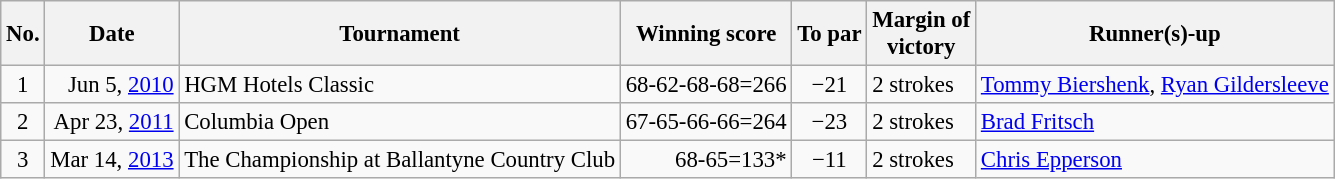<table class="wikitable" style="font-size:95%;">
<tr>
<th>No.</th>
<th>Date</th>
<th>Tournament</th>
<th>Winning score</th>
<th>To par</th>
<th>Margin of<br>victory</th>
<th>Runner(s)-up</th>
</tr>
<tr>
<td align=center>1</td>
<td align=right>Jun 5, <a href='#'>2010</a></td>
<td>HGM Hotels Classic</td>
<td align=right>68-62-68-68=266</td>
<td align=center>−21</td>
<td>2 strokes</td>
<td> <a href='#'>Tommy Biershenk</a>,  <a href='#'>Ryan Gildersleeve</a></td>
</tr>
<tr>
<td align=center>2</td>
<td align=right>Apr 23, <a href='#'>2011</a></td>
<td>Columbia Open</td>
<td align=right>67-65-66-66=264</td>
<td align=center>−23</td>
<td>2 strokes</td>
<td> <a href='#'>Brad Fritsch</a></td>
</tr>
<tr>
<td align=center>3</td>
<td align=right>Mar 14, <a href='#'>2013</a></td>
<td>The Championship at Ballantyne Country Club</td>
<td align=right>68-65=133*</td>
<td align=center>−11</td>
<td>2 strokes</td>
<td> <a href='#'>Chris Epperson</a></td>
</tr>
</table>
